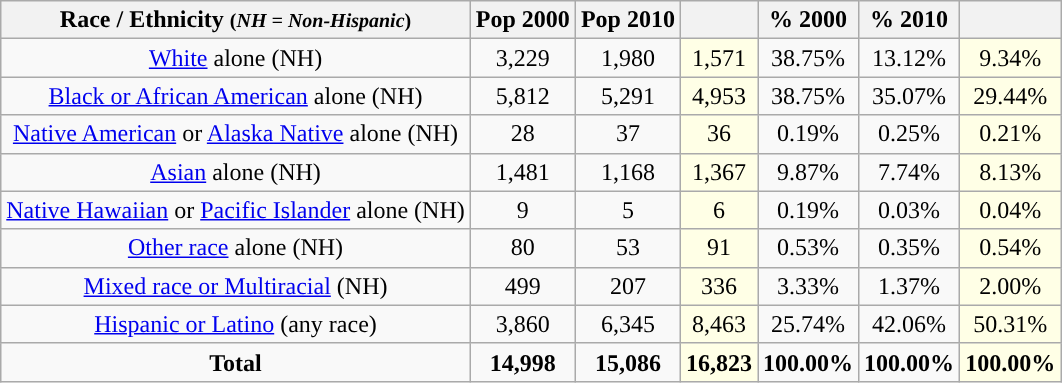<table class="wikitable" style="text-align:center;">
<tr>
<th>Race / Ethnicity <small>(<em>NH = Non-Hispanic</em>)</small></th>
<th>Pop 2000</th>
<th>Pop 2010</th>
<th></th>
<th>% 2000</th>
<th>% 2010</th>
<th></th>
</tr>
<tr>
<td><a href='#'>White</a> alone (NH)</td>
<td>3,229</td>
<td>1,980</td>
<td style='background: #ffffe6;'>1,571</td>
<td>38.75%</td>
<td>13.12%</td>
<td style='background: #ffffe6;'>9.34%</td>
</tr>
<tr>
<td><a href='#'>Black or African American</a> alone (NH)</td>
<td>5,812</td>
<td>5,291</td>
<td style='background: #ffffe6;'>4,953</td>
<td>38.75%</td>
<td>35.07%</td>
<td style='background: #ffffe6;'>29.44%</td>
</tr>
<tr>
<td><a href='#'>Native American</a> or <a href='#'>Alaska Native</a> alone (NH)</td>
<td>28</td>
<td>37</td>
<td style='background: #ffffe6;'>36</td>
<td>0.19%</td>
<td>0.25%</td>
<td style='background: #ffffe6;'>0.21%</td>
</tr>
<tr>
<td><a href='#'>Asian</a> alone (NH)</td>
<td>1,481</td>
<td>1,168</td>
<td style='background: #ffffe6;'>1,367</td>
<td>9.87%</td>
<td>7.74%</td>
<td style='background: #ffffe6;'>8.13%</td>
</tr>
<tr>
<td><a href='#'>Native Hawaiian</a> or <a href='#'>Pacific Islander</a> alone (NH)</td>
<td>9</td>
<td>5</td>
<td style='background: #ffffe6;'>6</td>
<td>0.19%</td>
<td>0.03%</td>
<td style='background: #ffffe6;'>0.04%</td>
</tr>
<tr>
<td><a href='#'>Other race</a> alone (NH)</td>
<td>80</td>
<td>53</td>
<td style='background: #ffffe6;'>91</td>
<td>0.53%</td>
<td>0.35%</td>
<td style='background: #ffffe6;'>0.54%</td>
</tr>
<tr>
<td><a href='#'>Mixed race or Multiracial</a> (NH)</td>
<td>499</td>
<td>207</td>
<td style='background: #ffffe6;'>336</td>
<td>3.33%</td>
<td>1.37%</td>
<td style='background: #ffffe6;'>2.00%</td>
</tr>
<tr>
<td><a href='#'>Hispanic or Latino</a> (any race)</td>
<td>3,860</td>
<td>6,345</td>
<td style='background: #ffffe6;'>8,463</td>
<td>25.74%</td>
<td>42.06%</td>
<td style='background: #ffffe6;'>50.31%</td>
</tr>
<tr>
<td><strong>Total</strong></td>
<td><strong>14,998</strong></td>
<td><strong>15,086</strong></td>
<td style='background: #ffffe6;'><strong>16,823</strong></td>
<td><strong>100.00%</strong></td>
<td><strong>100.00%</strong></td>
<td style='background: #ffffe6;'><strong>100.00%</strong></td>
</tr>
</table>
